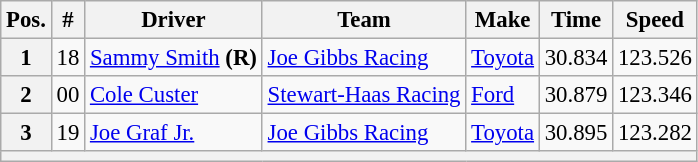<table class="wikitable" style="font-size:95%">
<tr>
<th>Pos.</th>
<th>#</th>
<th>Driver</th>
<th>Team</th>
<th>Make</th>
<th>Time</th>
<th>Speed</th>
</tr>
<tr>
<th>1</th>
<td>18</td>
<td><a href='#'>Sammy Smith</a> <strong>(R)</strong></td>
<td><a href='#'>Joe Gibbs Racing</a></td>
<td><a href='#'>Toyota</a></td>
<td>30.834</td>
<td>123.526</td>
</tr>
<tr>
<th>2</th>
<td>00</td>
<td><a href='#'>Cole Custer</a></td>
<td><a href='#'>Stewart-Haas Racing</a></td>
<td><a href='#'>Ford</a></td>
<td>30.879</td>
<td>123.346</td>
</tr>
<tr>
<th>3</th>
<td>19</td>
<td><a href='#'>Joe Graf Jr.</a></td>
<td><a href='#'>Joe Gibbs Racing</a></td>
<td><a href='#'>Toyota</a></td>
<td>30.895</td>
<td>123.282</td>
</tr>
<tr>
<th colspan="7"></th>
</tr>
</table>
